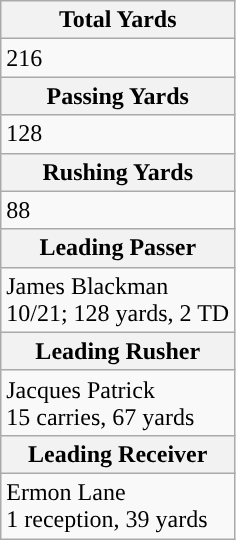<table class="wikitable">
<tr>
<th>Total Yards</th>
</tr>
<tr>
<td>216</td>
</tr>
<tr>
<th>Passing Yards</th>
</tr>
<tr>
<td>128</td>
</tr>
<tr>
<th>Rushing Yards</th>
</tr>
<tr>
<td>88</td>
</tr>
<tr>
<th>Leading Passer</th>
</tr>
<tr>
<td>James Blackman<br>10/21; 128 yards, 2 TD</td>
</tr>
<tr>
<th>Leading Rusher</th>
</tr>
<tr>
<td>Jacques Patrick<br>15 carries, 67 yards</td>
</tr>
<tr>
<th>Leading Receiver</th>
</tr>
<tr>
<td>Ermon Lane<br>1 reception, 39 yards</td>
</tr>
</table>
